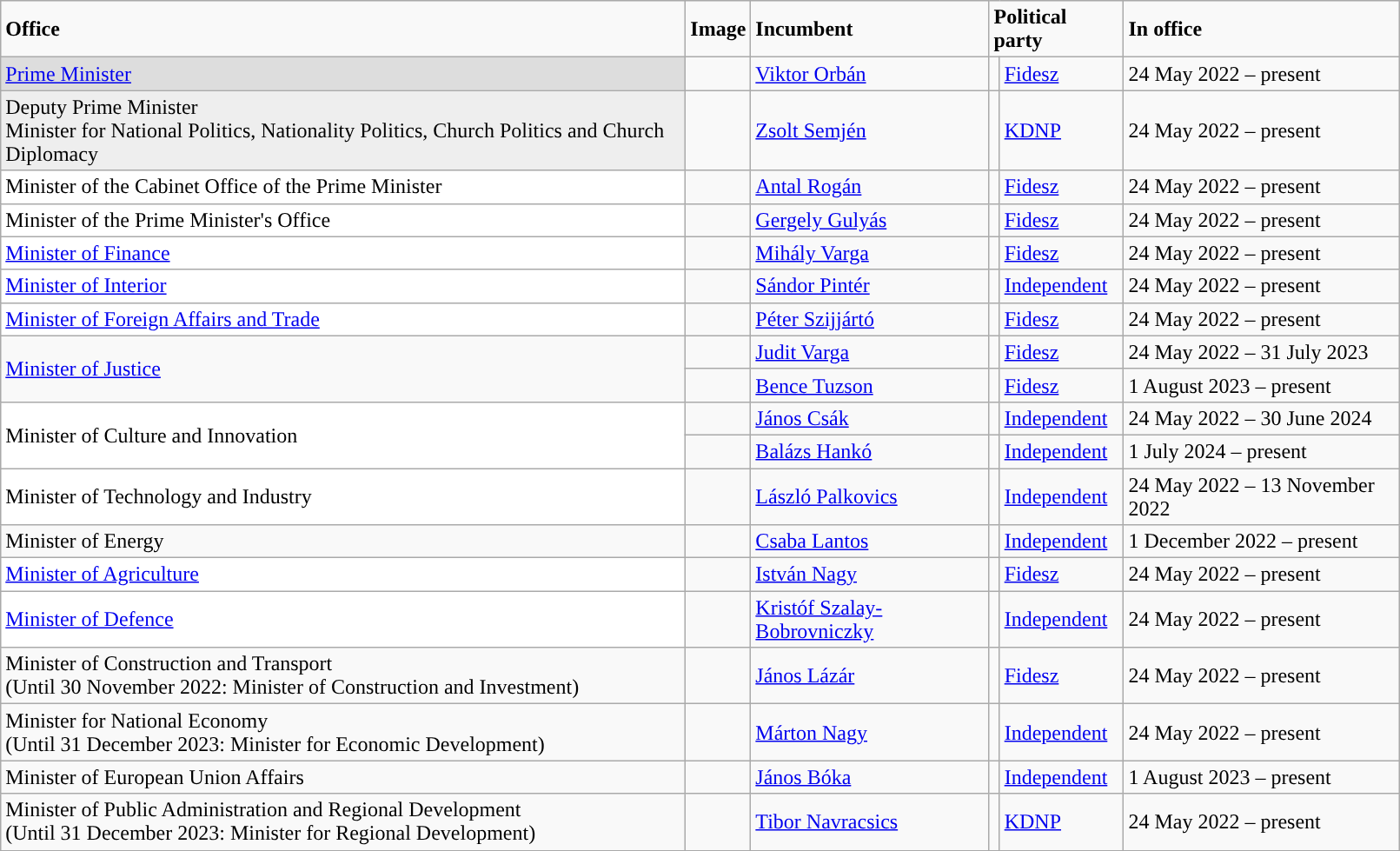<table class="wikitable" style="width:85%">
<tr>
<td><strong>Office</strong></td>
<td><strong>Image</strong></td>
<td><strong>Incumbent</strong></td>
<td colspan="2"><strong>Political party</strong></td>
<td><strong>In office</strong></td>
</tr>
<tr>
<td bgcolor="#DDDDDD"><a href='#'>Prime Minister</a></td>
<td></td>
<td><a href='#'>Viktor Orbán</a></td>
<td style="color:inherit;background-color: "></td>
<td><a href='#'>Fidesz</a></td>
<td>24 May 2022 – present</td>
</tr>
<tr>
<td bgcolor="#EEEEEE">Deputy Prime Minister<br>Minister for National Politics, Nationality Politics, Church Politics and Church Diplomacy</td>
<td></td>
<td><a href='#'>Zsolt Semjén</a></td>
<td style="color:inherit;background-color: "></td>
<td><a href='#'>KDNP</a></td>
<td>24 May 2022 – present</td>
</tr>
<tr>
<td bgcolor="#FFFFFF">Minister of the Cabinet Office of the Prime Minister</td>
<td></td>
<td><a href='#'>Antal Rogán</a></td>
<td style="color:inherit;background-color: "></td>
<td><a href='#'>Fidesz</a></td>
<td>24 May 2022 – present</td>
</tr>
<tr>
<td bgcolor="#FFFFFF">Minister of the Prime Minister's Office</td>
<td></td>
<td><a href='#'>Gergely Gulyás</a></td>
<td style="color:inherit;background-color: "></td>
<td><a href='#'>Fidesz</a></td>
<td>24 May 2022 – present</td>
</tr>
<tr>
<td bgcolor="#FFFFFF"><a href='#'>Minister of Finance</a></td>
<td></td>
<td><a href='#'>Mihály Varga</a></td>
<td style="color:inherit;background-color: "></td>
<td><a href='#'>Fidesz</a></td>
<td>24 May 2022 – present</td>
</tr>
<tr>
<td bgcolor="#FFFFFF"><a href='#'>Minister of Interior</a></td>
<td></td>
<td><a href='#'>Sándor Pintér</a></td>
<td style="color:inherit;background-color: "></td>
<td><a href='#'>Independent</a></td>
<td>24 May 2022 – present</td>
</tr>
<tr>
<td bgcolor="#FFFFFF"><a href='#'>Minister of Foreign Affairs and Trade</a></td>
<td></td>
<td><a href='#'>Péter Szijjártó</a></td>
<td style="color:inherit;background-color: "></td>
<td><a href='#'>Fidesz</a></td>
<td>24 May 2022 – present</td>
</tr>
<tr>
<td rowspan=2><a href='#'>Minister of Justice</a></td>
<td></td>
<td><a href='#'>Judit Varga</a></td>
<td style="color:inherit;background-color: "></td>
<td><a href='#'>Fidesz</a></td>
<td>24 May 2022 – 31 July 2023</td>
</tr>
<tr>
<td></td>
<td><a href='#'>Bence Tuzson</a></td>
<td style="color:inherit;background-color: "></td>
<td><a href='#'>Fidesz</a></td>
<td>1 August 2023 – present</td>
</tr>
<tr>
<td rowspan="2" bgcolor="#FFFFFF">Minister of Culture and Innovation</td>
<td></td>
<td><a href='#'>János Csák</a></td>
<td style="color:inherit;background-color: "></td>
<td><a href='#'>Independent</a></td>
<td>24 May 2022 – 30 June 2024</td>
</tr>
<tr>
<td></td>
<td><a href='#'>Balázs Hankó</a></td>
<td style="color:inherit;background:"></td>
<td><a href='#'>Independent</a></td>
<td>1 July 2024 – present</td>
</tr>
<tr>
<td bgcolor="#FFFFFF">Minister of Technology and Industry</td>
<td></td>
<td><a href='#'>László Palkovics</a></td>
<td style="color:inherit;background-color: "></td>
<td><a href='#'>Independent</a></td>
<td>24 May 2022 – 13 November 2022</td>
</tr>
<tr>
<td>Minister of Energy</td>
<td></td>
<td><a href='#'>Csaba Lantos</a></td>
<td style="color:inherit;background-color: "></td>
<td><a href='#'>Independent</a></td>
<td>1 December 2022 – present</td>
</tr>
<tr>
<td bgcolor="#FFFFFF"><a href='#'>Minister of Agriculture</a></td>
<td></td>
<td><a href='#'>István Nagy</a></td>
<td style="color:inherit;background-color: "></td>
<td><a href='#'>Fidesz</a></td>
<td>24 May 2022 – present</td>
</tr>
<tr>
<td bgcolor="#FFFFFF"><a href='#'>Minister of Defence</a></td>
<td></td>
<td><a href='#'>Kristóf Szalay-Bobrovniczky</a></td>
<td style="color:inherit;background-color: "></td>
<td><a href='#'>Independent</a></td>
<td>24 May 2022 – present</td>
</tr>
<tr>
<td>Minister of Construction and Transport<br>(Until 30 November 2022: Minister of Construction and Investment)</td>
<td></td>
<td><a href='#'>János Lázár</a></td>
<td style="color:inherit;background-color: "></td>
<td><a href='#'>Fidesz</a></td>
<td>24 May 2022 – present</td>
</tr>
<tr>
<td>Minister for National Economy<br>(Until 31 December 2023: Minister for Economic Development)</td>
<td></td>
<td><a href='#'>Márton Nagy</a></td>
<td style="color:inherit;background-color: "></td>
<td><a href='#'>Independent</a></td>
<td>24 May 2022 – present</td>
</tr>
<tr>
<td>Minister of European Union Affairs</td>
<td></td>
<td><a href='#'>János Bóka</a></td>
<td style="color:inherit;background-color: "></td>
<td><a href='#'>Independent</a></td>
<td>1 August 2023 – present</td>
</tr>
<tr>
<td>Minister of Public Administration and Regional Development<br>(Until 31 December 2023: Minister for Regional Development)</td>
<td></td>
<td><a href='#'>Tibor Navracsics</a></td>
<td style="color:inherit;background-color: "></td>
<td><a href='#'>KDNP</a></td>
<td>24 May 2022 – present</td>
</tr>
<tr>
</tr>
</table>
